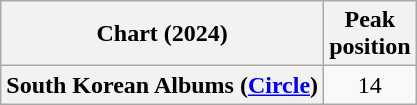<table class="wikitable plainrowheaders" style="text-align:center">
<tr>
<th scope="col">Chart (2024)</th>
<th scope="col">Peak<br>position</th>
</tr>
<tr>
<th scope="row">South Korean Albums (<a href='#'>Circle</a>)</th>
<td>14</td>
</tr>
</table>
